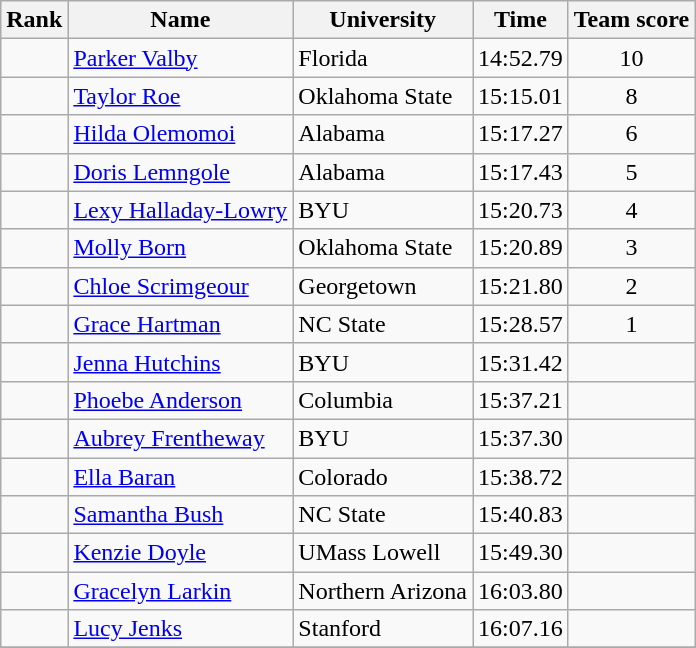<table class="wikitable sortable plainrowheaders" style="text-align:center">
<tr>
<th scope="col">Rank</th>
<th scope="col">Name</th>
<th scope="col">University</th>
<th scope="col">Time</th>
<th scope="col">Team score</th>
</tr>
<tr>
<td></td>
<td align=left> <a href='#'>Parker Valby</a></td>
<td align=left>Florida</td>
<td>14:52.79</td>
<td>10</td>
</tr>
<tr>
<td></td>
<td align=left> <a href='#'>Taylor Roe</a></td>
<td align=left>Oklahoma State</td>
<td>15:15.01</td>
<td>8</td>
</tr>
<tr>
<td></td>
<td align=left> <a href='#'>Hilda Olemomoi</a></td>
<td align=left>Alabama</td>
<td>15:17.27</td>
<td>6</td>
</tr>
<tr>
<td></td>
<td align=left> <a href='#'>Doris Lemngole</a></td>
<td align=left>Alabama</td>
<td>15:17.43</td>
<td>5</td>
</tr>
<tr>
<td></td>
<td align=left> <a href='#'>Lexy Halladay-Lowry</a></td>
<td align=left>BYU</td>
<td>15:20.73</td>
<td>4</td>
</tr>
<tr>
<td></td>
<td align=left> <a href='#'>Molly Born</a></td>
<td align=left>Oklahoma State</td>
<td>15:20.89</td>
<td>3</td>
</tr>
<tr>
<td></td>
<td align=left> <a href='#'>Chloe Scrimgeour</a></td>
<td align=left>Georgetown</td>
<td>15:21.80</td>
<td>2</td>
</tr>
<tr>
<td></td>
<td align=left> <a href='#'>Grace Hartman</a></td>
<td align=left>NC State</td>
<td>15:28.57</td>
<td>1</td>
</tr>
<tr>
<td></td>
<td align=left> <a href='#'>Jenna Hutchins</a></td>
<td align=left>BYU</td>
<td>15:31.42</td>
<td></td>
</tr>
<tr>
<td></td>
<td align=left> <a href='#'>Phoebe Anderson</a></td>
<td align=left>Columbia</td>
<td>15:37.21</td>
<td></td>
</tr>
<tr>
<td></td>
<td align=left> <a href='#'>Aubrey Frentheway</a></td>
<td align=left>BYU</td>
<td>15:37.30</td>
<td></td>
</tr>
<tr>
<td></td>
<td align=left> <a href='#'>Ella Baran</a></td>
<td align=left>Colorado</td>
<td>15:38.72</td>
<td></td>
</tr>
<tr>
<td></td>
<td align=left> <a href='#'>Samantha Bush</a></td>
<td align=left>NC State</td>
<td>15:40.83</td>
<td></td>
</tr>
<tr>
<td></td>
<td align=left> <a href='#'>Kenzie Doyle</a></td>
<td align=left>UMass Lowell</td>
<td>15:49.30</td>
<td></td>
</tr>
<tr>
<td></td>
<td align=left> <a href='#'>Gracelyn Larkin</a></td>
<td align=left>Northern Arizona</td>
<td>16:03.80</td>
<td></td>
</tr>
<tr>
<td></td>
<td align=left> <a href='#'>Lucy Jenks</a></td>
<td align=left>Stanford</td>
<td>16:07.16</td>
<td></td>
</tr>
<tr>
</tr>
</table>
